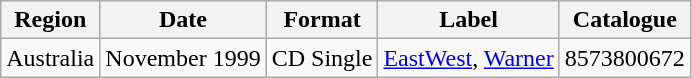<table class=wikitable>
<tr>
<th>Region</th>
<th>Date</th>
<th>Format</th>
<th>Label</th>
<th>Catalogue</th>
</tr>
<tr>
<td>Australia</td>
<td>November 1999</td>
<td>CD Single</td>
<td><a href='#'>EastWest</a>, <a href='#'>Warner</a></td>
<td>8573800672</td>
</tr>
</table>
